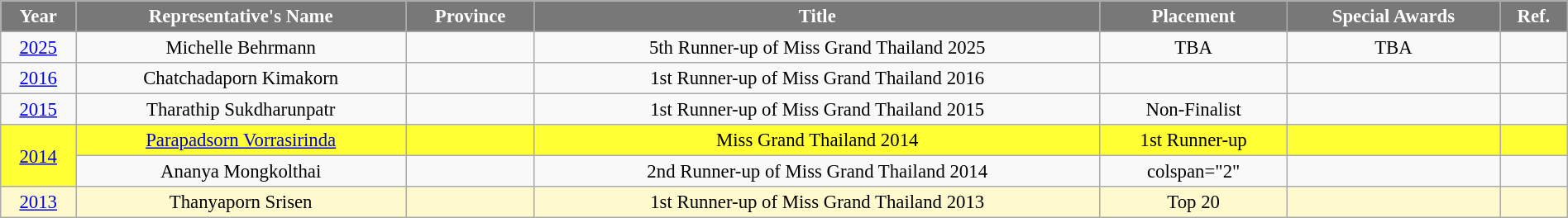<table class="wikitable" style="font-size: 95%; text-align:center; width: 100%">
<tr>
<th style="background-color:#787878;color:#FFFFFF;">Year</th>
<th style="background-color:#787878;color:#FFFFFF;">Representative's Name</th>
<th style="background-color:#787878;color:#FFFFFF;">Province</th>
<th style="background-color:#787878;color:#FFFFFF;">Title</th>
<th style="background-color:#787878;color:#FFFFFF;">Placement</th>
<th style="background-color:#787878;color:#FFFFFF;">Special Awards</th>
<th style="background-color:#787878;color:#FFFFFF;">Ref.</th>
</tr>
<tr>
<td><a href='#'>2025</a></td>
<td>Michelle Behrmann</td>
<td></td>
<td>5th Runner-up of Miss Grand Thailand 2025</td>
<td>TBA</td>
<td>TBA</td>
<td></td>
</tr>
<tr>
<td><a href='#'>2016</a></td>
<td>Chatchadaporn Kimakorn</td>
<td></td>
<td>1st Runner-up of Miss Grand Thailand 2016</td>
<td style="background:;"></td>
<td style="background:;"></td>
<td></td>
</tr>
<tr>
<td><a href='#'>2015</a></td>
<td>Tharathip Sukdharunpatr</td>
<td></td>
<td>1st Runner-up of Miss Grand Thailand 2015</td>
<td>Non-Finalist</td>
<td></td>
<td></td>
</tr>
<tr style="background-color:#FFFF33; ">
<td rowspan="2"><a href='#'>2014</a></td>
<td><a href='#'>Parapadsorn Vorrasirinda</a></td>
<td></td>
<td>Miss Grand Thailand 2014</td>
<td>1st Runner-up</td>
<td></td>
<td></td>
</tr>
<tr>
<td>Ananya Mongkolthai</td>
<td></td>
<td>2nd Runner-up of Miss Grand Thailand 2014</td>
<td>colspan="2" </td>
<td></td>
</tr>
<tr style="background-color:#FFFACD;">
<td><a href='#'>2013</a></td>
<td>Thanyaporn Srisen</td>
<td></td>
<td>1st Runner-up of Miss Grand Thailand 2013</td>
<td>Top 20</td>
<td></td>
<td></td>
</tr>
</table>
